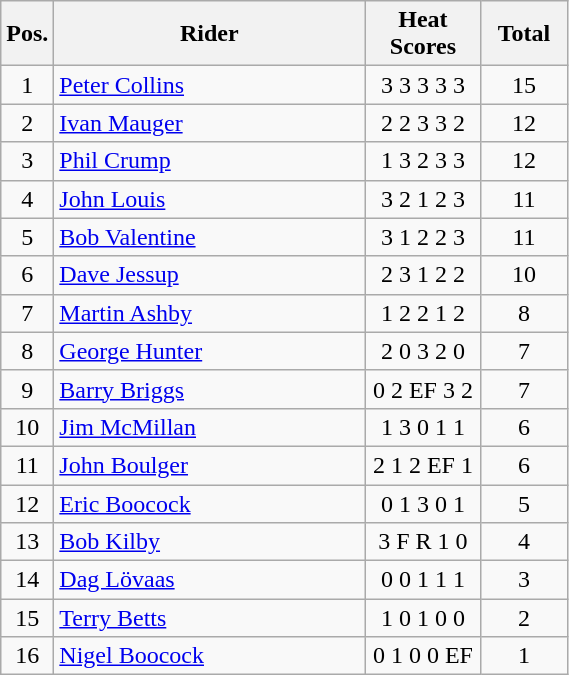<table class=wikitable>
<tr>
<th width=25px>Pos.</th>
<th width=200px>Rider</th>
<th width=70px>Heat Scores</th>
<th width=50px>Total</th>
</tr>
<tr align=center >
<td>1</td>
<td align=left> <a href='#'>Peter Collins</a></td>
<td>3	3	3	3	3</td>
<td>15</td>
</tr>
<tr align=center>
<td>2</td>
<td align=left> <a href='#'>Ivan Mauger</a></td>
<td>2	2	3	3	2</td>
<td>12</td>
</tr>
<tr align=center>
<td>3</td>
<td align=left> <a href='#'>Phil Crump</a></td>
<td>1	3	2	3	3</td>
<td>12</td>
</tr>
<tr align=center>
<td>4</td>
<td align=left> <a href='#'>John Louis</a></td>
<td>3	2	1	2	3</td>
<td>11</td>
</tr>
<tr align=center>
<td>5</td>
<td align=left> <a href='#'>Bob Valentine</a></td>
<td>3	1	2	2	3</td>
<td>11</td>
</tr>
<tr align=center>
<td>6</td>
<td align=left> <a href='#'>Dave Jessup</a></td>
<td>2	3	1	2	2</td>
<td>10</td>
</tr>
<tr align=center>
<td>7</td>
<td align=left> <a href='#'>Martin Ashby</a></td>
<td>1	2	2	1	2</td>
<td>8</td>
</tr>
<tr align=center>
<td>8</td>
<td align=left> <a href='#'>George Hunter</a></td>
<td>2	0	3	2	0</td>
<td>7</td>
</tr>
<tr align=center>
<td>9</td>
<td align=left> <a href='#'>Barry Briggs</a></td>
<td>0	2	EF	3	2</td>
<td>7</td>
</tr>
<tr align=center>
<td>10</td>
<td align=left> <a href='#'>Jim McMillan</a></td>
<td>1	3	0	1	1</td>
<td>6</td>
</tr>
<tr align=center>
<td>11</td>
<td align=left> <a href='#'>John Boulger</a></td>
<td>2	1	2	EF	1</td>
<td>6</td>
</tr>
<tr align=center>
<td>12</td>
<td align=left> <a href='#'>Eric Boocock</a></td>
<td>0	1	3	0	1</td>
<td>5</td>
</tr>
<tr align=center>
<td>13</td>
<td align=left> <a href='#'>Bob Kilby</a></td>
<td>3	F	R	1	0</td>
<td>4</td>
</tr>
<tr align=center>
<td>14</td>
<td align=left> <a href='#'>Dag Lövaas</a></td>
<td>0	0	1	1	1</td>
<td>3</td>
</tr>
<tr align=center>
<td>15</td>
<td align=left> <a href='#'>Terry Betts</a></td>
<td>1	0	1	0	0</td>
<td>2</td>
</tr>
<tr align=center>
<td>16</td>
<td align=left> <a href='#'>Nigel Boocock</a></td>
<td>0	1	0	0	EF</td>
<td>1</td>
</tr>
</table>
